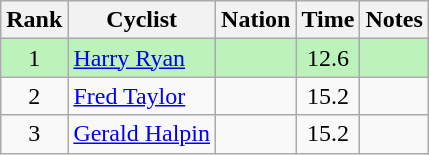<table class="wikitable sortable" style="text-align:center">
<tr>
<th>Rank</th>
<th>Cyclist</th>
<th>Nation</th>
<th>Time</th>
<th>Notes</th>
</tr>
<tr bgcolor=bbf3bb>
<td>1</td>
<td align=left><a href='#'>Harry Ryan</a></td>
<td align=left></td>
<td>12.6</td>
<td></td>
</tr>
<tr>
<td>2</td>
<td align=left><a href='#'>Fred Taylor</a></td>
<td align=left></td>
<td>15.2</td>
<td></td>
</tr>
<tr>
<td>3</td>
<td align=left><a href='#'>Gerald Halpin</a></td>
<td align=left></td>
<td>15.2</td>
<td></td>
</tr>
</table>
